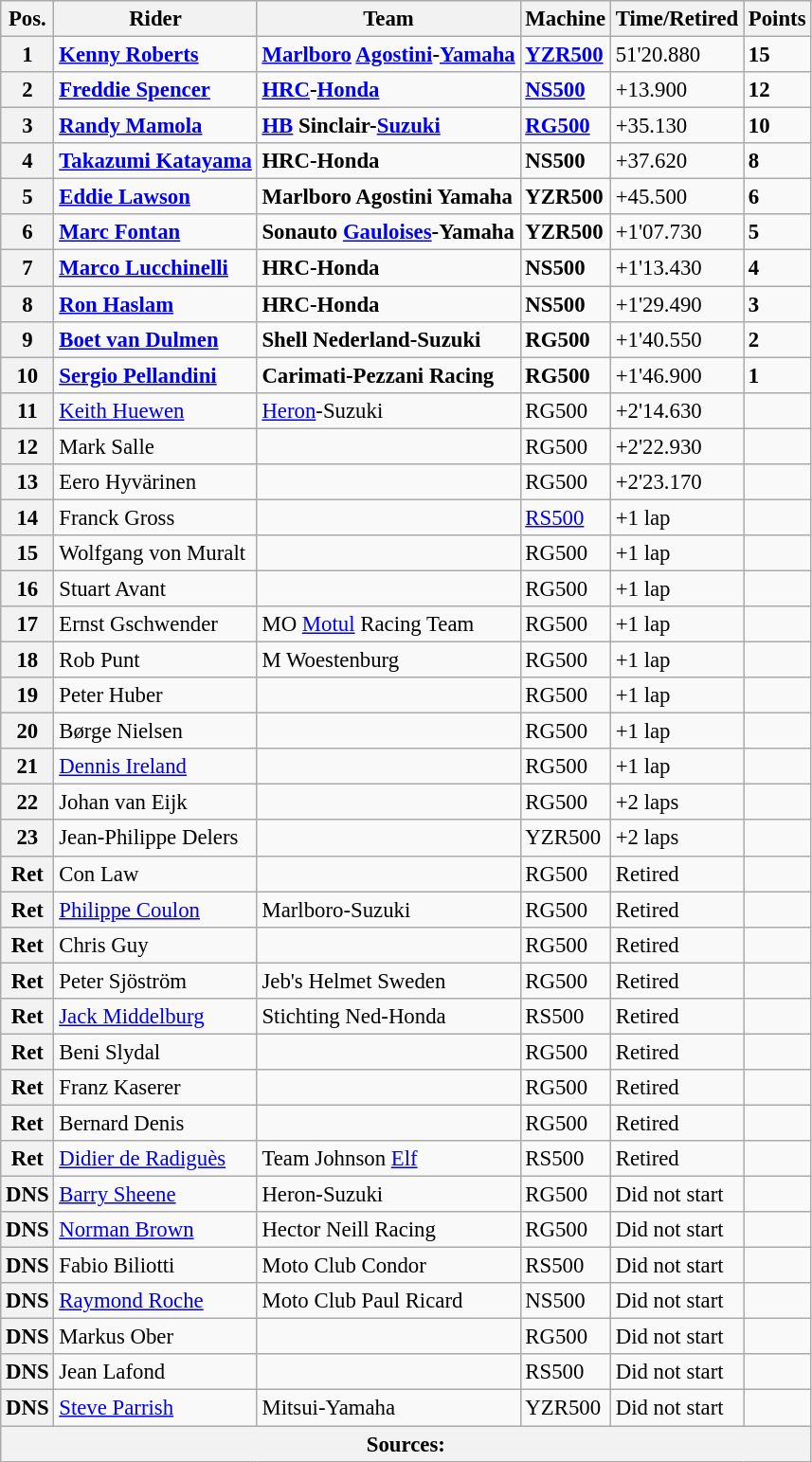<table class="wikitable" style="font-size: 95%;">
<tr>
<th>Pos.</th>
<th>Rider</th>
<th>Team</th>
<th>Machine</th>
<th>Time/Retired</th>
<th>Points</th>
</tr>
<tr>
<th>1</th>
<td> <strong><a href='#'>Kenny Roberts</a></strong></td>
<td><strong><a href='#'>Marlboro</a> <a href='#'>Agostini</a>-<a href='#'>Yamaha</a></strong></td>
<td><strong><a href='#'>YZR500</a></strong></td>
<td>51'20.880</td>
<td><strong>15</strong></td>
</tr>
<tr>
<th>2</th>
<td> <strong><a href='#'>Freddie Spencer</a></strong></td>
<td><strong><a href='#'>HRC</a>-<a href='#'>Honda</a></strong></td>
<td><strong><a href='#'>NS500</a></strong></td>
<td>+13.900</td>
<td><strong>12</strong></td>
</tr>
<tr>
<th>3</th>
<td> <strong><a href='#'>Randy Mamola</a></strong></td>
<td><strong><a href='#'>HB</a> Sinclair-<a href='#'>Suzuki</a></strong></td>
<td><strong><a href='#'>RG500</a></strong></td>
<td>+35.130</td>
<td><strong>10</strong></td>
</tr>
<tr>
<th>4</th>
<td> <strong><a href='#'>Takazumi Katayama</a></strong></td>
<td><strong>HRC-Honda</strong></td>
<td><strong>NS500</strong></td>
<td>+37.620</td>
<td><strong>8</strong></td>
</tr>
<tr>
<th>5</th>
<td> <strong><a href='#'>Eddie Lawson</a></strong></td>
<td><strong>Marlboro Agostini Yamaha</strong></td>
<td><strong>YZR500</strong></td>
<td>+45.500</td>
<td><strong>6</strong></td>
</tr>
<tr>
<th>6</th>
<td> <strong><a href='#'>Marc Fontan</a></strong></td>
<td><strong>Sonauto <a href='#'>Gauloises</a>-Yamaha</strong></td>
<td><strong>YZR500</strong></td>
<td>+1'07.730</td>
<td><strong>5</strong></td>
</tr>
<tr>
<th>7</th>
<td> <strong><a href='#'>Marco Lucchinelli</a></strong></td>
<td><strong>HRC-Honda</strong></td>
<td><strong>NS500</strong></td>
<td>+1'13.430</td>
<td><strong>4</strong></td>
</tr>
<tr>
<th>8</th>
<td> <strong><a href='#'>Ron Haslam</a></strong></td>
<td><strong>HRC-Honda</strong></td>
<td><strong>NS500</strong></td>
<td>+1'29.490</td>
<td><strong>3</strong></td>
</tr>
<tr>
<th>9</th>
<td> <strong><a href='#'>Boet van Dulmen</a></strong></td>
<td><strong>Shell Nederland-Suzuki</strong></td>
<td><strong>RG500</strong></td>
<td>+1'40.550</td>
<td><strong>2</strong></td>
</tr>
<tr>
<th>10</th>
<td> <strong><a href='#'>Sergio Pellandini</a></strong></td>
<td><strong>Carimati-Pezzani Racing</strong></td>
<td><strong>RG500</strong></td>
<td>+1'46.900</td>
<td><strong>1</strong></td>
</tr>
<tr>
<th>11</th>
<td> <a href='#'>Keith Huewen</a></td>
<td><a href='#'>Heron</a>-Suzuki</td>
<td>RG500</td>
<td>+2'14.630</td>
<td></td>
</tr>
<tr>
<th>12</th>
<td> Mark Salle</td>
<td></td>
<td>RG500</td>
<td>+2'22.930</td>
<td></td>
</tr>
<tr>
<th>13</th>
<td> Eero Hyvärinen</td>
<td></td>
<td>RG500</td>
<td>+2'23.170</td>
<td></td>
</tr>
<tr>
<th>14</th>
<td> Franck Gross</td>
<td></td>
<td><a href='#'>RS500</a></td>
<td>+1 lap</td>
<td></td>
</tr>
<tr>
<th>15</th>
<td> Wolfgang von Muralt</td>
<td></td>
<td>RG500</td>
<td>+1 lap</td>
<td></td>
</tr>
<tr>
<th>16</th>
<td> Stuart Avant</td>
<td></td>
<td>RG500</td>
<td>+1 lap</td>
<td></td>
</tr>
<tr>
<th>17</th>
<td> Ernst Gschwender</td>
<td>MO <a href='#'>Motul</a> Racing Team</td>
<td>RG500</td>
<td>+1 lap</td>
<td></td>
</tr>
<tr>
<th>18</th>
<td> Rob Punt</td>
<td>M Woestenburg</td>
<td>RG500</td>
<td>+1 lap</td>
<td></td>
</tr>
<tr>
<th>19</th>
<td> Peter Huber</td>
<td></td>
<td>RG500</td>
<td>+1 lap</td>
<td></td>
</tr>
<tr>
<th>20</th>
<td> Børge Nielsen</td>
<td></td>
<td>RG500</td>
<td>+1 lap</td>
<td></td>
</tr>
<tr>
<th>21</th>
<td> <a href='#'>Dennis Ireland</a></td>
<td></td>
<td>RG500</td>
<td>+1 lap</td>
<td></td>
</tr>
<tr>
<th>22</th>
<td> Johan van Eijk</td>
<td></td>
<td>RG500</td>
<td>+2 laps</td>
<td></td>
</tr>
<tr>
<th>23</th>
<td> Jean-Philippe Delers</td>
<td></td>
<td>YZR500</td>
<td>+2 laps</td>
<td></td>
</tr>
<tr>
<th>Ret</th>
<td> Con Law</td>
<td></td>
<td>RG500</td>
<td>Retired</td>
<td></td>
</tr>
<tr>
<th>Ret</th>
<td> <a href='#'>Philippe Coulon</a></td>
<td>Marlboro-Suzuki</td>
<td>RG500</td>
<td>Retired</td>
<td></td>
</tr>
<tr>
<th>Ret</th>
<td> Chris Guy</td>
<td></td>
<td>RG500</td>
<td>Retired</td>
<td></td>
</tr>
<tr>
<th>Ret</th>
<td> Peter Sjöström</td>
<td>Jeb's Helmet Sweden</td>
<td>RG500</td>
<td>Retired</td>
<td></td>
</tr>
<tr>
<th>Ret</th>
<td> <a href='#'>Jack Middelburg</a></td>
<td>Stichting Ned-Honda</td>
<td>RS500</td>
<td>Retired</td>
<td></td>
</tr>
<tr>
<th>Ret</th>
<td> Beni Slydal</td>
<td></td>
<td>RG500</td>
<td>Retired</td>
<td></td>
</tr>
<tr>
<th>Ret</th>
<td> Franz Kaserer</td>
<td></td>
<td>RG500</td>
<td>Retired</td>
<td></td>
</tr>
<tr>
<th>Ret</th>
<td> Bernard Denis</td>
<td></td>
<td>RG500</td>
<td>Retired</td>
<td></td>
</tr>
<tr>
<th>Ret</th>
<td> <a href='#'>Didier de Radiguès</a></td>
<td>Team Johnson <a href='#'>Elf</a></td>
<td>RS500</td>
<td>Retired</td>
<td></td>
</tr>
<tr>
<th>DNS</th>
<td> <a href='#'>Barry Sheene</a></td>
<td>Heron-Suzuki</td>
<td>RG500</td>
<td>Did not start</td>
<td></td>
</tr>
<tr>
<th>DNS</th>
<td> <a href='#'>Norman Brown</a></td>
<td>Hector Neill Racing</td>
<td>RG500</td>
<td>Did not start</td>
<td></td>
</tr>
<tr>
<th>DNS</th>
<td> Fabio Biliotti</td>
<td>Moto Club Condor</td>
<td>RS500</td>
<td>Did not start</td>
<td></td>
</tr>
<tr>
<th>DNS</th>
<td> <a href='#'>Raymond Roche</a></td>
<td>Moto Club Paul Ricard</td>
<td>NS500</td>
<td>Did not start</td>
<td></td>
</tr>
<tr>
<th>DNS</th>
<td> Markus Ober</td>
<td></td>
<td>RG500</td>
<td>Did not start</td>
<td></td>
</tr>
<tr>
<th>DNS</th>
<td> Jean Lafond</td>
<td></td>
<td>RS500</td>
<td>Did not start</td>
<td></td>
</tr>
<tr>
<th>DNS</th>
<td> <a href='#'>Steve Parrish</a></td>
<td>Mitsui-Yamaha</td>
<td>YZR500</td>
<td>Did not start</td>
<td></td>
</tr>
<tr>
<th colspan=8>Sources:</th>
</tr>
</table>
